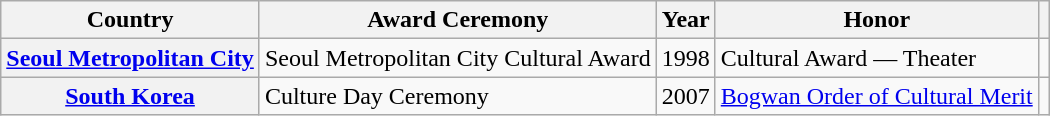<table class="wikitable plainrowheaders sortable">
<tr>
<th scope="col">Country</th>
<th scope="col">Award Ceremony</th>
<th scope="col">Year</th>
<th scope="col">Honor</th>
<th class="unsortable" scope="col"></th>
</tr>
<tr>
<th scope="row"><a href='#'>Seoul Metropolitan City</a></th>
<td>Seoul Metropolitan City Cultural Award</td>
<td>1998</td>
<td>Cultural Award — Theater</td>
<td></td>
</tr>
<tr>
<th scope="row"><a href='#'>South Korea</a></th>
<td>Culture Day Ceremony</td>
<td>2007</td>
<td><a href='#'>Bogwan Order of Cultural Merit</a></td>
<td></td>
</tr>
</table>
